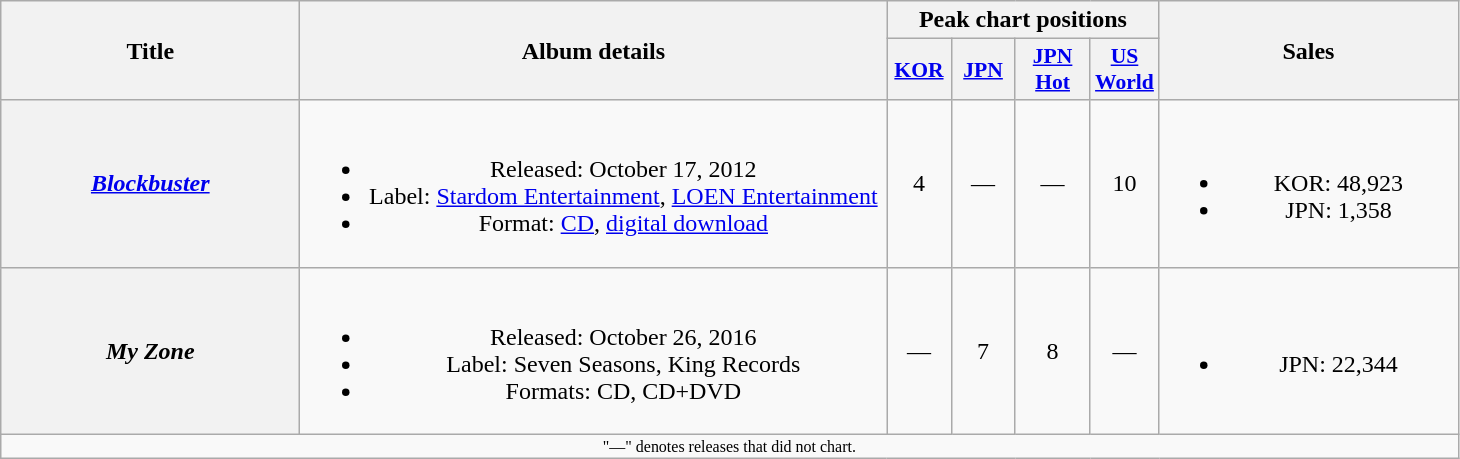<table class="wikitable plainrowheaders" style="text-align:center;">
<tr>
<th scope="col" rowspan="2" style="width:12em;">Title</th>
<th scope="col" rowspan="2" style="width:24em;">Album details</th>
<th scope="col" colspan="4">Peak chart positions</th>
<th scope="col" rowspan="2" style="width:12em;">Sales</th>
</tr>
<tr>
<th scope="col" style="width:2.5em;font-size:90%;"><a href='#'>KOR</a><br></th>
<th scope="col" style="width:2.5em;font-size:90%;"><a href='#'>JPN</a><br></th>
<th scope="col" style="width:3em;font-size:90%;"><a href='#'>JPN<br>Hot</a><br></th>
<th scope="col" style="width:2.5em;font-size:90%;"><a href='#'>US<br>World</a><br></th>
</tr>
<tr>
<th scope="row"><em><a href='#'>Blockbuster</a></em></th>
<td><br><ul><li>Released: October 17, 2012 </li><li>Label: <a href='#'>Stardom Entertainment</a>, <a href='#'>LOEN Entertainment</a></li><li>Format: <a href='#'>CD</a>, <a href='#'>digital download</a></li></ul></td>
<td>4</td>
<td>—</td>
<td>—</td>
<td>10</td>
<td><br><ul><li>KOR: 48,923</li><li>JPN: 1,358</li></ul></td>
</tr>
<tr>
<th scope="row"><em>My Zone</em></th>
<td><br><ul><li>Released: October 26, 2016 </li><li>Label: Seven Seasons, King Records</li><li>Formats: CD, CD+DVD</li></ul></td>
<td>—</td>
<td>7</td>
<td>8</td>
<td>—</td>
<td><br><ul><li>JPN: 22,344</li></ul></td>
</tr>
<tr>
<td colspan="7" style="font-size:8pt;">"—" denotes releases that did not chart.</td>
</tr>
</table>
